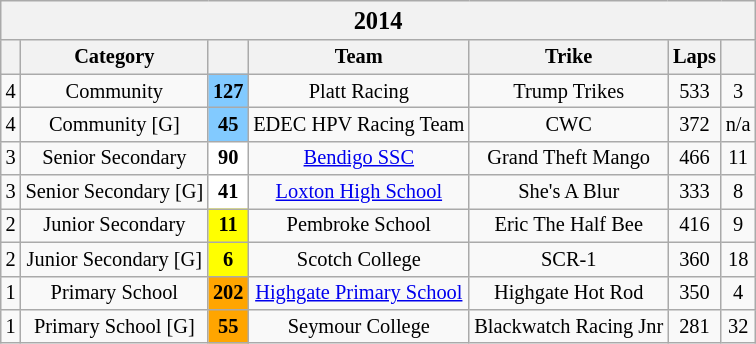<table class="wikitable" style="font-size: 85%; text-align:center">
<tr>
<th colspan="7" width="300"><big>2014</big></th>
</tr>
<tr>
<th style="background:#ccfwidth:2.5%"></th>
<th style="background:#ccfwidth:19%">Category</th>
<th valign="middle" style="background:#ccfwidth:3.5%"></th>
<th style="background:#ccfwidth:32%">Team</th>
<th style="background:#ccfwidth:32%">Trike</th>
<th style="background:#ccfwidth:5%">Laps</th>
<th style="background:#ccfwidth:6%"></th>
</tr>
<tr>
<td>4</td>
<td>Community</td>
<td bgcolor=#82CAFF><strong>127</strong></td>
<td> Platt Racing</td>
<td>Trump Trikes</td>
<td>533</td>
<td>3</td>
</tr>
<tr>
<td>4</td>
<td>Community [G]</td>
<td bgcolor=#82CAFF><strong>45</strong></td>
<td> EDEC HPV Racing Team</td>
<td>CWC</td>
<td>372</td>
<td>n/a</td>
</tr>
<tr>
<td>3</td>
<td>Senior Secondary</td>
<td bgcolor="#FFFFFF"><strong>90</strong></td>
<td> <a href='#'>Bendigo SSC</a></td>
<td>Grand Theft Mango</td>
<td>466</td>
<td>11</td>
</tr>
<tr>
<td>3</td>
<td>Senior Secondary [G]</td>
<td bgcolor="#FFFFFF"><strong>41</strong></td>
<td> <a href='#'>Loxton High School</a></td>
<td>She's A Blur</td>
<td>333</td>
<td>8</td>
</tr>
<tr>
<td>2</td>
<td>Junior Secondary</td>
<td bgcolor="#FFFF00"><strong>11</strong></td>
<td> Pembroke School</td>
<td>Eric The Half Bee</td>
<td>416</td>
<td>9</td>
</tr>
<tr>
<td>2</td>
<td>Junior Secondary [G]</td>
<td bgcolor="#FFFF00"><strong>6</strong></td>
<td> Scotch College</td>
<td>SCR-1</td>
<td>360</td>
<td>18</td>
</tr>
<tr>
<td>1</td>
<td>Primary School</td>
<td bgcolor="#FFA500"><strong>202</strong></td>
<td> <a href='#'>Highgate Primary School</a></td>
<td>Highgate Hot Rod</td>
<td>350</td>
<td>4</td>
</tr>
<tr>
<td>1</td>
<td>Primary School [G]</td>
<td bgcolor="#FFA500"><strong>55</strong></td>
<td> Seymour College</td>
<td>Blackwatch Racing Jnr</td>
<td>281</td>
<td>32</td>
</tr>
</table>
